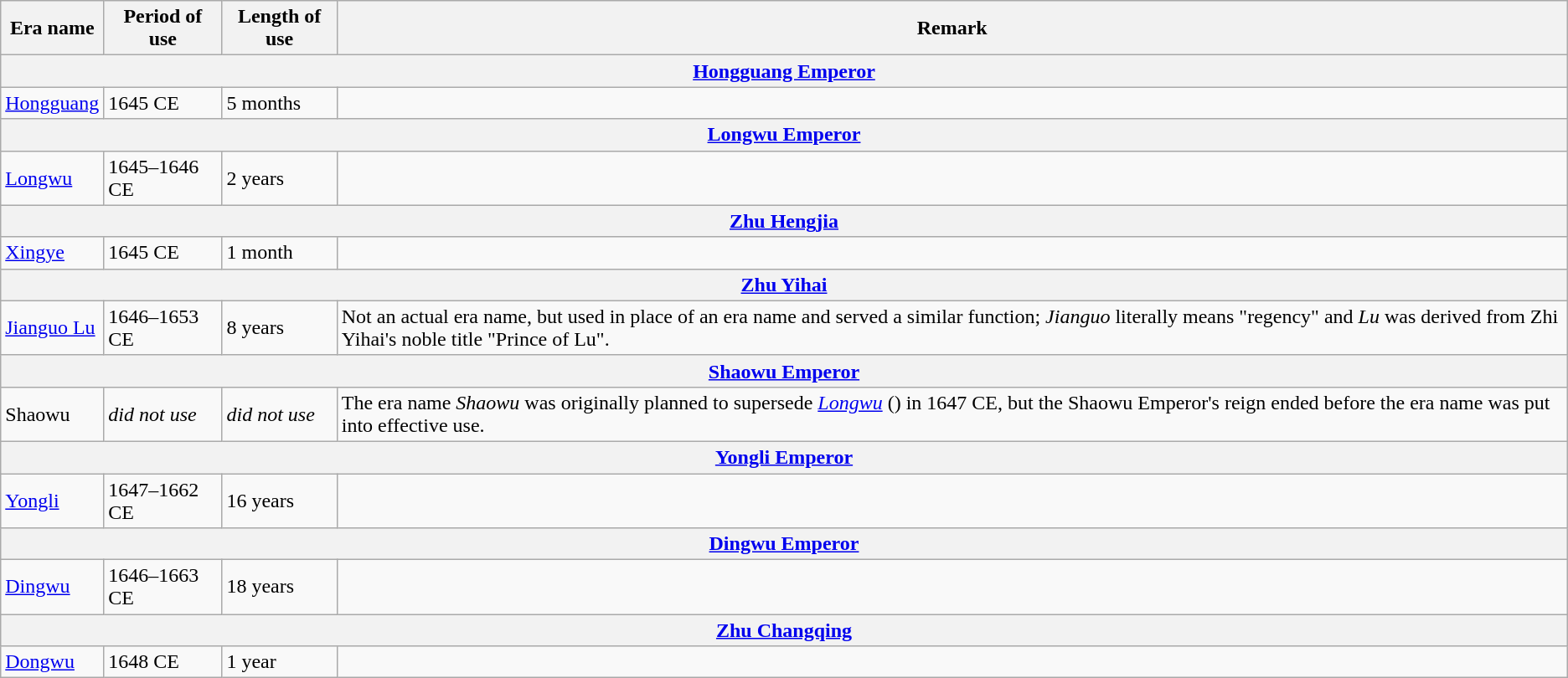<table class="wikitable">
<tr>
<th>Era name</th>
<th>Period of use</th>
<th>Length of use</th>
<th>Remark</th>
</tr>
<tr>
<th colspan="4"><a href='#'>Hongguang Emperor</a><br></th>
</tr>
<tr>
<td><a href='#'>Hongguang</a><br></td>
<td>1645 CE</td>
<td>5 months</td>
<td></td>
</tr>
<tr>
<th colspan="4"><a href='#'>Longwu Emperor</a><br></th>
</tr>
<tr>
<td><a href='#'>Longwu</a><br></td>
<td>1645–1646 CE</td>
<td>2 years</td>
<td></td>
</tr>
<tr>
<th colspan="4"><a href='#'>Zhu Hengjia</a><br></th>
</tr>
<tr>
<td><a href='#'>Xingye</a><br></td>
<td>1645 CE</td>
<td>1 month</td>
<td></td>
</tr>
<tr>
<th colspan="4"><a href='#'>Zhu Yihai</a><br></th>
</tr>
<tr>
<td><a href='#'>Jianguo Lu</a><br></td>
<td>1646–1653 CE</td>
<td>8 years</td>
<td>Not an actual era name, but used in place of an era name and served a similar function; <em>Jianguo</em> literally means "regency" and <em>Lu</em> was derived from Zhi Yihai's noble title "Prince of Lu".</td>
</tr>
<tr>
<th colspan="4"><a href='#'>Shaowu Emperor</a><br></th>
</tr>
<tr>
<td>Shaowu<br></td>
<td><em>did not use</em></td>
<td><em>did not use</em></td>
<td>The era name <em>Shaowu</em> was originally planned to supersede <em><a href='#'>Longwu</a></em> () in 1647 CE, but the Shaowu Emperor's reign ended before the era name was put into effective use.</td>
</tr>
<tr>
<th colspan="4"><a href='#'>Yongli Emperor</a><br></th>
</tr>
<tr>
<td><a href='#'>Yongli</a><br></td>
<td>1647–1662 CE</td>
<td>16 years</td>
<td></td>
</tr>
<tr>
<th colspan="4"><a href='#'>Dingwu Emperor</a><br></th>
</tr>
<tr>
<td><a href='#'>Dingwu</a><br></td>
<td>1646–1663 CE</td>
<td>18 years</td>
<td></td>
</tr>
<tr>
<th colspan="4"><a href='#'>Zhu Changqing</a><br></th>
</tr>
<tr>
<td><a href='#'>Dongwu</a><br></td>
<td>1648 CE</td>
<td>1 year</td>
<td></td>
</tr>
</table>
